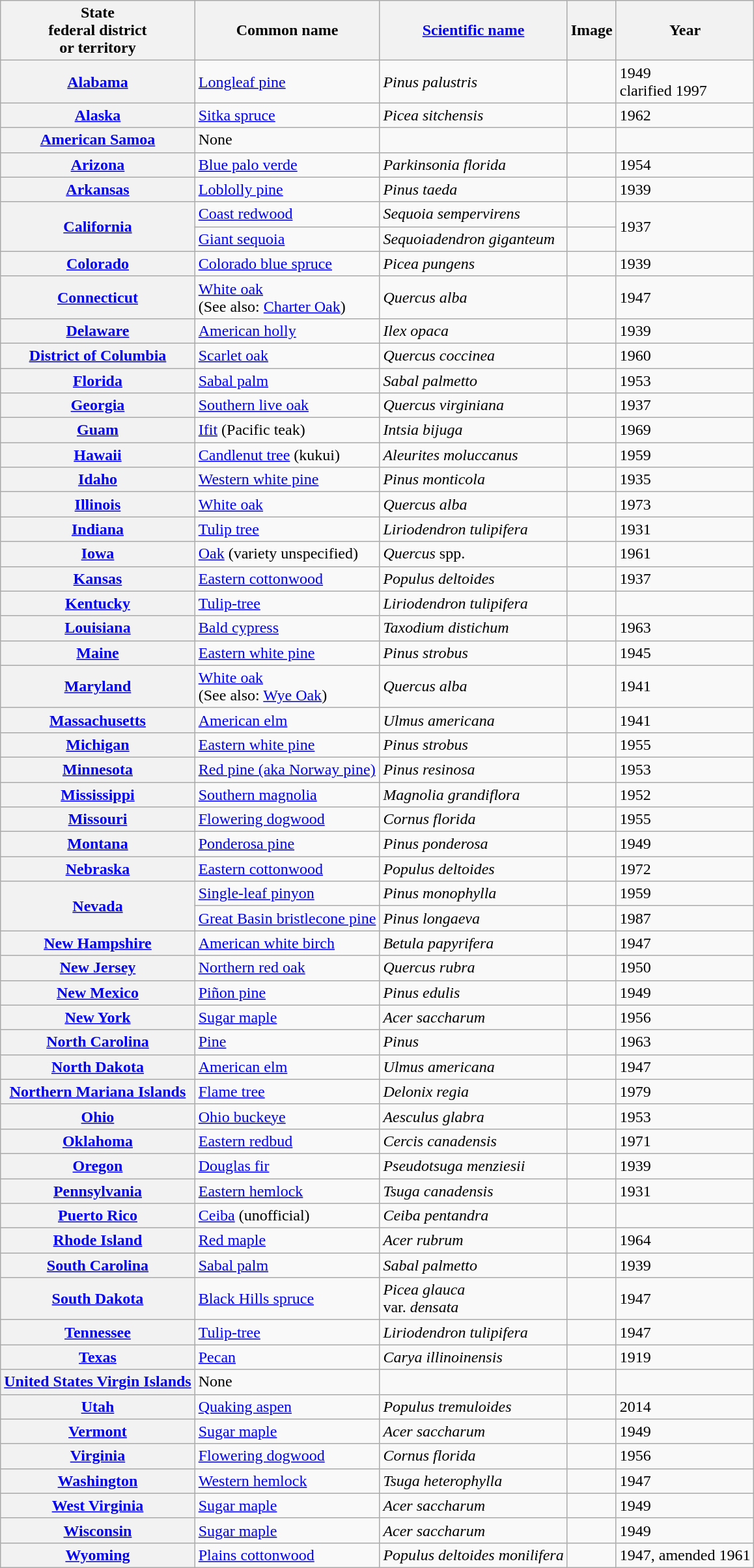<table class="wikitable sortable">
<tr>
<th>State<br>federal district<br>or territory</th>
<th>Common name</th>
<th><a href='#'>Scientific name</a></th>
<th class="unsortable">Image</th>
<th>Year</th>
</tr>
<tr>
<th><a href='#'>Alabama</a></th>
<td><a href='#'>Longleaf pine</a></td>
<td><em>Pinus palustris</em></td>
<td></td>
<td>1949<br>clarified 1997</td>
</tr>
<tr>
<th><a href='#'>Alaska</a></th>
<td><a href='#'>Sitka spruce</a></td>
<td><em>Picea sitchensis</em></td>
<td></td>
<td>1962</td>
</tr>
<tr>
<th><a href='#'>American Samoa</a></th>
<td>None</td>
<td></td>
<td></td>
<td></td>
</tr>
<tr>
<th><a href='#'>Arizona</a></th>
<td><a href='#'>Blue palo verde</a></td>
<td><em>Parkinsonia florida</em></td>
<td></td>
<td>1954</td>
</tr>
<tr>
<th><a href='#'>Arkansas</a></th>
<td><a href='#'>Loblolly pine</a></td>
<td><em>Pinus taeda</em></td>
<td></td>
<td>1939</td>
</tr>
<tr>
<th rowspan=2><a href='#'>California</a></th>
<td><a href='#'>Coast redwood</a></td>
<td><em>Sequoia sempervirens</em></td>
<td></td>
<td rowspan=2>1937</td>
</tr>
<tr>
<td><a href='#'>Giant sequoia</a></td>
<td><em>Sequoiadendron giganteum</em></td>
<td></td>
</tr>
<tr>
<th><a href='#'>Colorado</a></th>
<td><a href='#'>Colorado blue spruce</a></td>
<td><em>Picea pungens</em></td>
<td></td>
<td>1939</td>
</tr>
<tr>
<th><a href='#'>Connecticut</a></th>
<td><a href='#'>White oak</a><br>(See also: <a href='#'>Charter Oak</a>)</td>
<td><em>Quercus alba</em></td>
<td></td>
<td>1947</td>
</tr>
<tr>
<th><a href='#'>Delaware</a></th>
<td><a href='#'>American holly</a></td>
<td><em>Ilex opaca</em></td>
<td></td>
<td>1939</td>
</tr>
<tr>
<th><a href='#'>District of Columbia</a></th>
<td><a href='#'>Scarlet oak</a></td>
<td><em>Quercus coccinea</em></td>
<td></td>
<td>1960</td>
</tr>
<tr>
<th><a href='#'>Florida</a></th>
<td><a href='#'>Sabal palm</a></td>
<td><em>Sabal palmetto</em></td>
<td></td>
<td>1953</td>
</tr>
<tr>
<th><a href='#'>Georgia</a></th>
<td><a href='#'>Southern live oak</a></td>
<td><em>Quercus virginiana</em></td>
<td></td>
<td>1937</td>
</tr>
<tr>
<th><a href='#'>Guam</a></th>
<td><a href='#'>Ifit</a> (Pacific teak)</td>
<td><em>Intsia bijuga</em></td>
<td></td>
<td>1969</td>
</tr>
<tr>
<th><a href='#'>Hawaii</a></th>
<td><a href='#'>Candlenut tree</a> (kukui)</td>
<td><em>Aleurites moluccanus</em></td>
<td></td>
<td>1959</td>
</tr>
<tr>
<th><a href='#'>Idaho</a></th>
<td><a href='#'>Western white pine</a></td>
<td><em>Pinus monticola</em></td>
<td></td>
<td>1935</td>
</tr>
<tr>
<th><a href='#'>Illinois</a></th>
<td><a href='#'>White oak</a></td>
<td><em>Quercus alba</em></td>
<td></td>
<td>1973</td>
</tr>
<tr>
<th><a href='#'>Indiana</a></th>
<td><a href='#'>Tulip tree</a></td>
<td><em>Liriodendron tulipifera</em></td>
<td></td>
<td>1931</td>
</tr>
<tr>
<th><a href='#'>Iowa</a></th>
<td><a href='#'>Oak</a> (variety unspecified)</td>
<td><em>Quercus</em> spp.</td>
<td></td>
<td>1961</td>
</tr>
<tr>
<th><a href='#'>Kansas</a></th>
<td><a href='#'>Eastern cottonwood</a></td>
<td><em>Populus deltoides</em></td>
<td></td>
<td>1937</td>
</tr>
<tr>
<th><a href='#'>Kentucky</a></th>
<td><a href='#'>Tulip-tree</a></td>
<td><em>Liriodendron tulipifera</em></td>
<td></td>
<td></td>
</tr>
<tr>
<th><a href='#'>Louisiana</a></th>
<td><a href='#'>Bald cypress</a></td>
<td><em>Taxodium distichum</em></td>
<td></td>
<td>1963</td>
</tr>
<tr>
<th><a href='#'>Maine</a></th>
<td><a href='#'>Eastern white pine</a></td>
<td><em>Pinus strobus</em></td>
<td></td>
<td>1945</td>
</tr>
<tr>
<th><a href='#'>Maryland</a></th>
<td><a href='#'>White oak</a><br>(See also: <a href='#'>Wye Oak</a>)</td>
<td><em>Quercus alba</em></td>
<td></td>
<td>1941</td>
</tr>
<tr>
<th><a href='#'>Massachusetts</a></th>
<td><a href='#'>American elm</a></td>
<td><em>Ulmus americana</em></td>
<td></td>
<td>1941</td>
</tr>
<tr>
<th><a href='#'>Michigan</a></th>
<td><a href='#'>Eastern white pine</a></td>
<td><em>Pinus strobus</em></td>
<td></td>
<td>1955</td>
</tr>
<tr>
<th><a href='#'>Minnesota</a></th>
<td><a href='#'>Red pine (aka Norway pine)</a></td>
<td><em>Pinus resinosa</em></td>
<td></td>
<td>1953</td>
</tr>
<tr>
<th><a href='#'>Mississippi</a></th>
<td><a href='#'>Southern magnolia</a></td>
<td><em>Magnolia grandiflora</em></td>
<td></td>
<td>1952</td>
</tr>
<tr>
<th><a href='#'>Missouri</a></th>
<td><a href='#'>Flowering dogwood</a></td>
<td><em>Cornus florida</em></td>
<td></td>
<td>1955</td>
</tr>
<tr>
<th><a href='#'>Montana</a></th>
<td><a href='#'>Ponderosa pine</a></td>
<td><em>Pinus ponderosa</em></td>
<td></td>
<td>1949</td>
</tr>
<tr>
<th><a href='#'>Nebraska</a></th>
<td><a href='#'>Eastern cottonwood</a></td>
<td><em>Populus deltoides</em></td>
<td></td>
<td>1972</td>
</tr>
<tr>
<th rowspan=2><a href='#'>Nevada</a></th>
<td><a href='#'>Single-leaf pinyon</a></td>
<td><em>Pinus monophylla</em></td>
<td></td>
<td>1959</td>
</tr>
<tr>
<td><a href='#'>Great Basin bristlecone pine</a></td>
<td><em>Pinus longaeva</em></td>
<td></td>
<td>1987</td>
</tr>
<tr>
<th><a href='#'>New Hampshire</a></th>
<td><a href='#'>American white birch</a></td>
<td><em>Betula papyrifera</em></td>
<td></td>
<td>1947</td>
</tr>
<tr>
<th><a href='#'>New Jersey</a></th>
<td><a href='#'>Northern red oak</a></td>
<td><em>Quercus rubra</em></td>
<td></td>
<td>1950</td>
</tr>
<tr>
<th><a href='#'>New Mexico</a></th>
<td><a href='#'>Piñon pine</a></td>
<td><em>Pinus edulis</em></td>
<td></td>
<td>1949</td>
</tr>
<tr>
<th><a href='#'>New York</a></th>
<td><a href='#'>Sugar maple</a></td>
<td><em>Acer saccharum</em></td>
<td></td>
<td>1956</td>
</tr>
<tr>
<th><a href='#'>North Carolina</a></th>
<td><a href='#'>Pine</a></td>
<td><em>Pinus</em></td>
<td></td>
<td>1963</td>
</tr>
<tr>
<th><a href='#'>North Dakota</a></th>
<td><a href='#'>American elm</a></td>
<td><em>Ulmus americana</em></td>
<td></td>
<td>1947</td>
</tr>
<tr>
<th><a href='#'>Northern Mariana Islands</a></th>
<td><a href='#'>Flame tree</a></td>
<td><em>Delonix regia</em></td>
<td></td>
<td>1979</td>
</tr>
<tr>
<th><a href='#'>Ohio</a></th>
<td><a href='#'>Ohio buckeye</a></td>
<td><em>Aesculus glabra</em></td>
<td></td>
<td>1953</td>
</tr>
<tr>
<th><a href='#'>Oklahoma</a></th>
<td><a href='#'>Eastern redbud</a></td>
<td><em>Cercis canadensis</em></td>
<td></td>
<td>1971</td>
</tr>
<tr>
<th><a href='#'>Oregon</a></th>
<td><a href='#'>Douglas fir</a></td>
<td><em>Pseudotsuga menziesii</em></td>
<td></td>
<td>1939</td>
</tr>
<tr>
<th><a href='#'>Pennsylvania</a></th>
<td><a href='#'>Eastern hemlock</a></td>
<td><em>Tsuga canadensis</em></td>
<td></td>
<td>1931</td>
</tr>
<tr>
<th><a href='#'>Puerto Rico</a></th>
<td><a href='#'>Ceiba</a> (unofficial)</td>
<td><em>Ceiba pentandra</em></td>
<td></td>
<td></td>
</tr>
<tr>
<th><a href='#'>Rhode Island</a></th>
<td><a href='#'>Red maple</a></td>
<td><em>Acer rubrum</em></td>
<td></td>
<td>1964</td>
</tr>
<tr>
<th><a href='#'>South Carolina</a></th>
<td><a href='#'>Sabal palm</a></td>
<td><em>Sabal palmetto</em></td>
<td></td>
<td>1939</td>
</tr>
<tr>
<th><a href='#'>South Dakota</a></th>
<td><a href='#'>Black Hills spruce</a></td>
<td><em>Picea glauca</em><br>var. <em>densata</em></td>
<td></td>
<td>1947</td>
</tr>
<tr>
<th><a href='#'>Tennessee</a></th>
<td><a href='#'>Tulip-tree</a></td>
<td><em>Liriodendron tulipifera</em></td>
<td></td>
<td>1947</td>
</tr>
<tr>
<th><a href='#'>Texas</a></th>
<td><a href='#'>Pecan</a></td>
<td><em>Carya illinoinensis</em></td>
<td></td>
<td>1919</td>
</tr>
<tr>
<th><a href='#'>United States Virgin Islands</a></th>
<td>None</td>
<td></td>
<td></td>
<td></td>
</tr>
<tr>
<th><a href='#'>Utah</a></th>
<td><a href='#'>Quaking aspen</a></td>
<td><em>Populus tremuloides</em></td>
<td></td>
<td>2014</td>
</tr>
<tr>
<th><a href='#'>Vermont</a></th>
<td><a href='#'>Sugar maple</a></td>
<td><em>Acer saccharum</em></td>
<td></td>
<td>1949</td>
</tr>
<tr>
<th><a href='#'>Virginia</a></th>
<td><a href='#'>Flowering dogwood</a></td>
<td><em>Cornus florida</em></td>
<td></td>
<td>1956</td>
</tr>
<tr>
<th><a href='#'>Washington</a></th>
<td><a href='#'>Western hemlock</a></td>
<td><em>Tsuga heterophylla</em></td>
<td></td>
<td>1947</td>
</tr>
<tr>
<th><a href='#'>West Virginia</a></th>
<td><a href='#'>Sugar maple</a></td>
<td><em>Acer saccharum</em></td>
<td></td>
<td>1949</td>
</tr>
<tr>
<th><a href='#'>Wisconsin</a></th>
<td><a href='#'>Sugar maple</a></td>
<td><em>Acer saccharum</em></td>
<td></td>
<td>1949</td>
</tr>
<tr>
<th><a href='#'>Wyoming</a></th>
<td><a href='#'>Plains cottonwood</a></td>
<td><em>Populus deltoides monilifera</em></td>
<td></td>
<td>1947, amended 1961</td>
</tr>
</table>
